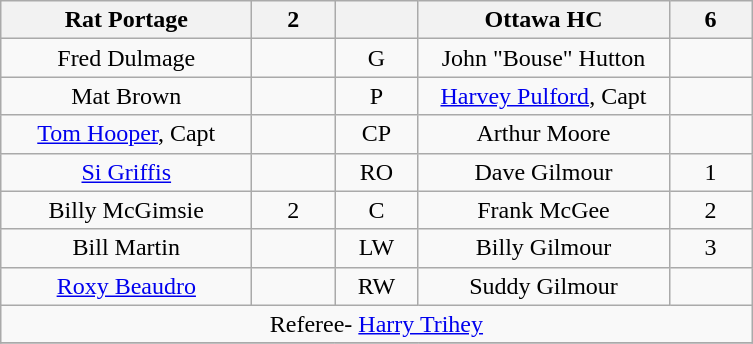<table class="wikitable" style="text-align:center;">
<tr>
<th style="width:10em">Rat Portage</th>
<th style="width:3em">2</th>
<th style="width:3em"></th>
<th style="width:10em">Ottawa HC</th>
<th style="width:3em">6</th>
</tr>
<tr>
<td>Fred Dulmage</td>
<td></td>
<td>G</td>
<td>John "Bouse" Hutton</td>
<td></td>
</tr>
<tr>
<td>Mat Brown</td>
<td></td>
<td>P</td>
<td><a href='#'>Harvey Pulford</a>, Capt</td>
<td></td>
</tr>
<tr>
<td><a href='#'>Tom Hooper</a>, Capt</td>
<td></td>
<td>CP</td>
<td>Arthur Moore</td>
<td></td>
</tr>
<tr>
<td><a href='#'>Si Griffis</a></td>
<td></td>
<td>RO</td>
<td>Dave Gilmour</td>
<td>1</td>
</tr>
<tr>
<td>Billy McGimsie</td>
<td>2</td>
<td>C</td>
<td>Frank McGee</td>
<td>2</td>
</tr>
<tr>
<td>Bill Martin</td>
<td></td>
<td>LW</td>
<td>Billy Gilmour</td>
<td>3</td>
</tr>
<tr>
<td><a href='#'>Roxy Beaudro</a></td>
<td></td>
<td>RW</td>
<td>Suddy Gilmour</td>
<td></td>
</tr>
<tr>
<td colspan="5">Referee- <a href='#'>Harry Trihey</a></td>
</tr>
<tr>
</tr>
</table>
